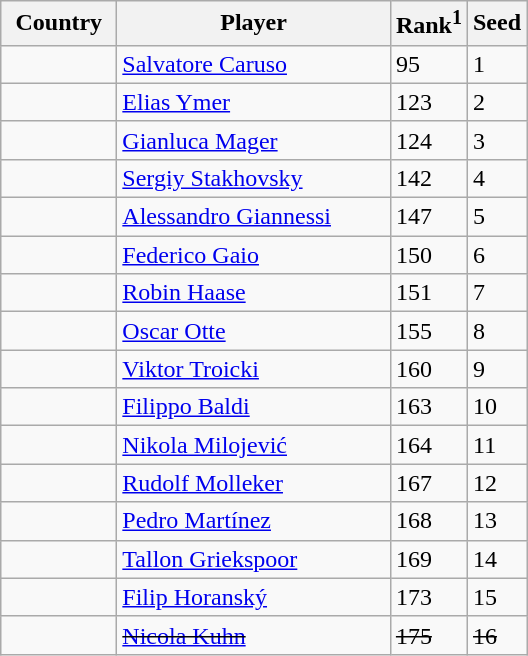<table class="sortable wikitable">
<tr>
<th width="70">Country</th>
<th width="175">Player</th>
<th>Rank<sup>1</sup></th>
<th>Seed</th>
</tr>
<tr>
<td></td>
<td><a href='#'>Salvatore Caruso</a></td>
<td>95</td>
<td>1</td>
</tr>
<tr>
<td></td>
<td><a href='#'>Elias Ymer</a></td>
<td>123</td>
<td>2</td>
</tr>
<tr>
<td></td>
<td><a href='#'>Gianluca Mager</a></td>
<td>124</td>
<td>3</td>
</tr>
<tr>
<td></td>
<td><a href='#'>Sergiy Stakhovsky</a></td>
<td>142</td>
<td>4</td>
</tr>
<tr>
<td></td>
<td><a href='#'>Alessandro Giannessi</a></td>
<td>147</td>
<td>5</td>
</tr>
<tr>
<td></td>
<td><a href='#'>Federico Gaio</a></td>
<td>150</td>
<td>6</td>
</tr>
<tr>
<td></td>
<td><a href='#'>Robin Haase</a></td>
<td>151</td>
<td>7</td>
</tr>
<tr>
<td></td>
<td><a href='#'>Oscar Otte</a></td>
<td>155</td>
<td>8</td>
</tr>
<tr>
<td></td>
<td><a href='#'>Viktor Troicki</a></td>
<td>160</td>
<td>9</td>
</tr>
<tr>
<td></td>
<td><a href='#'>Filippo Baldi</a></td>
<td>163</td>
<td>10</td>
</tr>
<tr>
<td></td>
<td><a href='#'>Nikola Milojević</a></td>
<td>164</td>
<td>11</td>
</tr>
<tr>
<td></td>
<td><a href='#'>Rudolf Molleker</a></td>
<td>167</td>
<td>12</td>
</tr>
<tr>
<td></td>
<td><a href='#'>Pedro Martínez</a></td>
<td>168</td>
<td>13</td>
</tr>
<tr>
<td></td>
<td><a href='#'>Tallon Griekspoor</a></td>
<td>169</td>
<td>14</td>
</tr>
<tr>
<td></td>
<td><a href='#'>Filip Horanský</a></td>
<td>173</td>
<td>15</td>
</tr>
<tr>
<td><s></s></td>
<td><s><a href='#'>Nicola Kuhn</a></s></td>
<td><s>175</s></td>
<td><s>16</s></td>
</tr>
</table>
